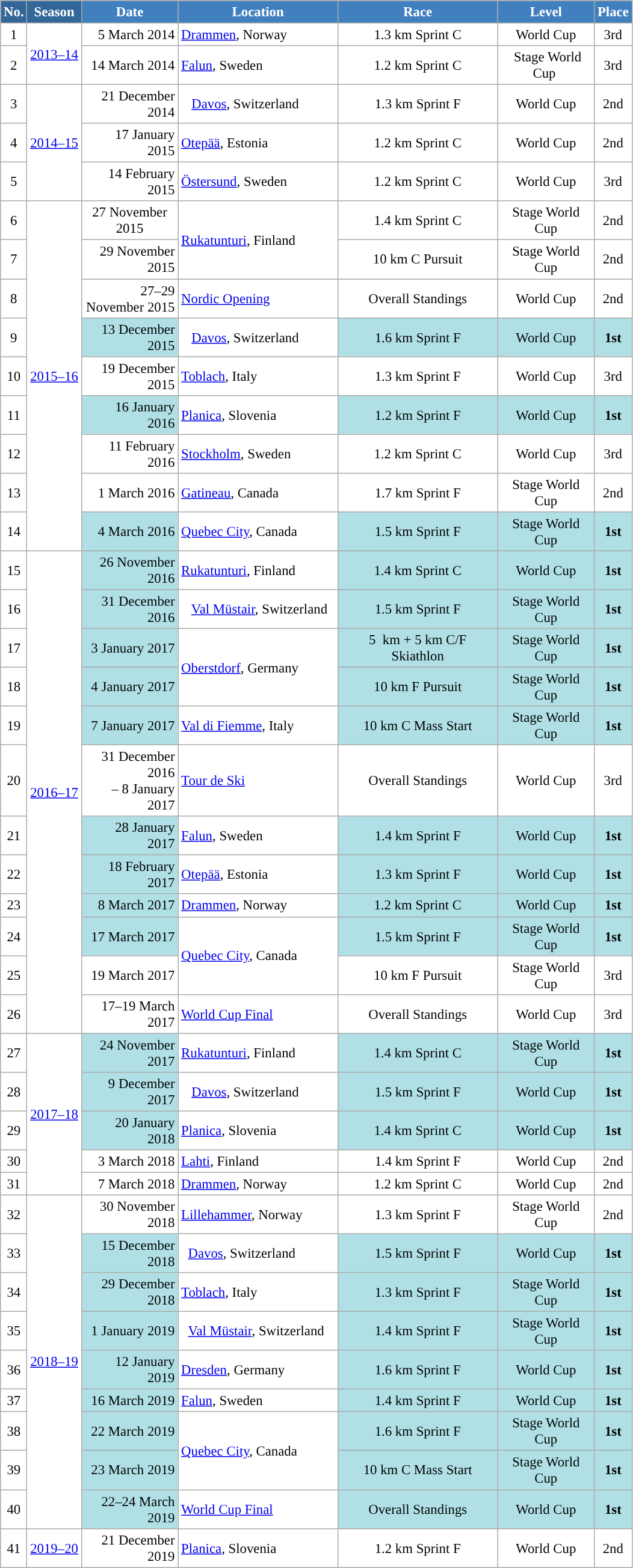<table class="wikitable sortable" style="font-size:95%; text-align:center; border:grey solid 1px; border-collapse:collapse; background:#ffffff;">
<tr style="background:#efefef;">
<th style="background-color:#369; color:white;">No.</th>
<th style="background-color:#369; color:white;">Season</th>
<th style="background-color:#4180be; color:white; width:100px;">Date</th>
<th style="background-color:#4180be; color:white; width:170px;">Location</th>
<th style="background-color:#4180be; color:white; width:170px;">Race</th>
<th style="background-color:#4180be; color:white; width:100px;">Level</th>
<th style="background-color:#4180be; color:white;">Place</th>
</tr>
<tr>
<td align=center>1</td>
<td rowspan=2 align=center><a href='#'>2013–14</a></td>
<td align=right>5 March 2014</td>
<td align=left> <a href='#'>Drammen</a>, Norway</td>
<td>1.3 km Sprint C</td>
<td>World Cup</td>
<td>3rd</td>
</tr>
<tr>
<td align=center>2</td>
<td align=right>14 March 2014</td>
<td align=left> <a href='#'>Falun</a>, Sweden</td>
<td>1.2 km Sprint C</td>
<td> Stage World Cup </td>
<td>3rd</td>
</tr>
<tr>
<td align=center>3</td>
<td rowspan=3 align=center><a href='#'>2014–15</a></td>
<td align=right>21 December 2014</td>
<td align=left>   <a href='#'>Davos</a>, Switzerland</td>
<td>1.3 km Sprint F</td>
<td>World Cup</td>
<td>2nd</td>
</tr>
<tr>
<td align=center>4</td>
<td align=right>17 January 2015</td>
<td align=left> <a href='#'>Otepää</a>, Estonia</td>
<td>1.2 km Sprint C</td>
<td>World Cup</td>
<td>2nd</td>
</tr>
<tr>
<td align=center>5</td>
<td align=right>14 February 2015</td>
<td align=left> <a href='#'>Östersund</a>, Sweden</td>
<td>1.2 km Sprint C</td>
<td>World Cup</td>
<td>3rd</td>
</tr>
<tr>
<td align=center>6</td>
<td rowspan=9 align=center><a href='#'>2015–16</a></td>
<td>27 November 2015</td>
<td rowspan=2 align=left> <a href='#'>Rukatunturi</a>, Finland</td>
<td>1.4 km Sprint C</td>
<td>Stage World Cup</td>
<td>2nd</td>
</tr>
<tr>
<td align=center>7</td>
<td align=right>29 November 2015</td>
<td>10 km C Pursuit</td>
<td>Stage World Cup</td>
<td>2nd</td>
</tr>
<tr>
<td align=center>8</td>
<td align=right>27–29 November 2015</td>
<td align=left> <a href='#'>Nordic Opening</a></td>
<td>Overall Standings</td>
<td>World Cup</td>
<td>2nd</td>
</tr>
<tr>
<td align=center>9</td>
<td bgcolor="#BOEOE6" align=right>13 December 2015</td>
<td align=left>   <a href='#'>Davos</a>, Switzerland</td>
<td bgcolor="#BOEOE6">1.6 km Sprint F</td>
<td bgcolor="#BOEOE6">World Cup</td>
<td bgcolor="#BOEOE6"><strong>1st</strong></td>
</tr>
<tr>
<td align=center>10</td>
<td align=right>19 December 2015</td>
<td align=left> <a href='#'>Toblach</a>, Italy</td>
<td>1.3 km Sprint F</td>
<td>World Cup</td>
<td>3rd</td>
</tr>
<tr>
<td align=center>11</td>
<td bgcolor="#BOEOE6" align=right>16 January 2016</td>
<td align=left> <a href='#'>Planica</a>, Slovenia</td>
<td bgcolor="#BOEOE6">1.2 km Sprint F</td>
<td bgcolor="#BOEOE6">World Cup</td>
<td bgcolor="#BOEOE6"><strong>1st</strong></td>
</tr>
<tr>
<td align=center>12</td>
<td align=right>11 February 2016</td>
<td align=left> <a href='#'>Stockholm</a>, Sweden</td>
<td>1.2 km Sprint C</td>
<td>World Cup</td>
<td>3rd</td>
</tr>
<tr>
<td align=center>13</td>
<td align=right>1 March 2016</td>
<td align=left> <a href='#'>Gatineau</a>, Canada</td>
<td>1.7 km Sprint F</td>
<td>Stage World Cup</td>
<td>2nd</td>
</tr>
<tr>
<td align=center>14</td>
<td bgcolor="#BOEOE6" align=right>4 March 2016</td>
<td align=left> <a href='#'>Quebec City</a>, Canada</td>
<td bgcolor="#BOEOE6">1.5 km Sprint F</td>
<td bgcolor="#BOEOE6">Stage World Cup</td>
<td bgcolor="#BOEOE6"><strong>1st</strong></td>
</tr>
<tr>
<td align=center>15</td>
<td rowspan=12 align=center><a href='#'>2016–17</a></td>
<td bgcolor="#BOEOE6" align=right>26 November 2016</td>
<td align=left> <a href='#'>Rukatunturi</a>, Finland</td>
<td bgcolor="#BOEOE6">1.4 km Sprint C</td>
<td bgcolor="#BOEOE6">World Cup</td>
<td bgcolor="#BOEOE6"><strong>1st</strong></td>
</tr>
<tr>
<td align=center>16</td>
<td bgcolor="#BOEOE6" align=right>31 December 2016</td>
<td align=left>   <a href='#'>Val Müstair</a>, Switzerland</td>
<td bgcolor="#BOEOE6">1.5 km Sprint F</td>
<td bgcolor="#BOEOE6">Stage World Cup</td>
<td bgcolor="#BOEOE6"><strong>1st</strong></td>
</tr>
<tr>
<td align=center>17</td>
<td bgcolor="#BOEOE6" align=right>3 January 2017</td>
<td rowspan=2 align=left> <a href='#'>Oberstdorf</a>, Germany</td>
<td bgcolor="#BOEOE6">5  km + 5 km C/F Skiathlon</td>
<td bgcolor="#BOEOE6">Stage World Cup</td>
<td bgcolor="#BOEOE6"><strong>1st</strong></td>
</tr>
<tr>
<td align=center>18</td>
<td bgcolor="#BOEOE6" align=right>4 January 2017</td>
<td bgcolor="#BOEOE6">10 km F Pursuit</td>
<td bgcolor="#BOEOE6">Stage World Cup</td>
<td bgcolor="#BOEOE6"><strong>1st</strong></td>
</tr>
<tr>
<td align=center>19</td>
<td bgcolor="#BOEOE6" align=right>7 January 2017</td>
<td align=left> <a href='#'>Val di Fiemme</a>, Italy</td>
<td bgcolor="#BOEOE6">10 km C Mass Start</td>
<td bgcolor="#BOEOE6">Stage World Cup</td>
<td bgcolor="#BOEOE6"><strong>1st</strong></td>
</tr>
<tr>
<td align=center>20</td>
<td align=right>31 December 2016<br>– 8 January 2017</td>
<td align=left> <a href='#'>Tour de Ski</a></td>
<td>Overall Standings</td>
<td>World Cup</td>
<td>3rd</td>
</tr>
<tr>
<td align=center>21</td>
<td bgcolor="#BOEOE6" align=right>28 January 2017</td>
<td align=left> <a href='#'>Falun</a>, Sweden</td>
<td bgcolor="#BOEOE6">1.4 km Sprint F</td>
<td bgcolor="#BOEOE6">World Cup</td>
<td bgcolor="#BOEOE6"><strong>1st</strong></td>
</tr>
<tr>
<td align=center>22</td>
<td bgcolor="#BOEOE6" align=right>18 February 2017</td>
<td align=left> <a href='#'>Otepää</a>, Estonia</td>
<td bgcolor="#BOEOE6">1.3 km Sprint F</td>
<td bgcolor="#BOEOE6">World Cup</td>
<td bgcolor="#BOEOE6"><strong>1st</strong></td>
</tr>
<tr>
<td align=center>23</td>
<td bgcolor="#BOEOE6" align=right>8 March 2017</td>
<td align=left> <a href='#'>Drammen</a>, Norway</td>
<td bgcolor="#BOEOE6">1.2 km Sprint C</td>
<td bgcolor="#BOEOE6">World Cup</td>
<td bgcolor="#BOEOE6"><strong>1st</strong></td>
</tr>
<tr>
<td align=center>24</td>
<td bgcolor="#BOEOE6" align=right>17 March 2017</td>
<td rowspan=2 align=left> <a href='#'>Quebec City</a>, Canada</td>
<td bgcolor="#BOEOE6">1.5 km Sprint F</td>
<td bgcolor="#BOEOE6">Stage World Cup</td>
<td bgcolor="#BOEOE6"><strong>1st</strong></td>
</tr>
<tr>
<td align=center>25</td>
<td align=right>19 March 2017</td>
<td>10 km F Pursuit</td>
<td>Stage World Cup</td>
<td>3rd</td>
</tr>
<tr>
<td align=center>26</td>
<td align=right>17–19 March 2017</td>
<td align=left> <a href='#'>World Cup Final</a></td>
<td>Overall Standings</td>
<td>World Cup</td>
<td>3rd</td>
</tr>
<tr>
<td align=center>27</td>
<td rowspan=5 align=center><a href='#'>2017–18</a></td>
<td bgcolor="#BOEOE6" align=right>24 November 2017</td>
<td align=left> <a href='#'>Rukatunturi</a>, Finland</td>
<td bgcolor="#BOEOE6">1.4 km Sprint C</td>
<td bgcolor="#BOEOE6">Stage World Cup</td>
<td bgcolor="#BOEOE6"><strong>1st</strong></td>
</tr>
<tr>
<td align=center>28</td>
<td bgcolor="#BOEOE6" align=right>9 December 2017</td>
<td align=left>   <a href='#'>Davos</a>, Switzerland</td>
<td bgcolor="#BOEOE6">1.5 km Sprint F</td>
<td bgcolor="#BOEOE6">World Cup</td>
<td bgcolor="#BOEOE6"><strong>1st</strong></td>
</tr>
<tr>
<td align=center>29</td>
<td bgcolor="#BOEOE6" align=right>20 January 2018</td>
<td align=left> <a href='#'>Planica</a>, Slovenia</td>
<td bgcolor="#BOEOE6">1.4 km Sprint C</td>
<td bgcolor="#BOEOE6">World Cup</td>
<td bgcolor="#BOEOE6"><strong>1st</strong></td>
</tr>
<tr>
<td align=center>30</td>
<td align=right>3 March 2018</td>
<td align=left> <a href='#'>Lahti</a>, Finland</td>
<td>1.4 km Sprint F</td>
<td>World Cup</td>
<td>2nd</td>
</tr>
<tr>
<td align=center>31</td>
<td align=right>7 March 2018</td>
<td align=left> <a href='#'>Drammen</a>, Norway</td>
<td>1.2 km Sprint C</td>
<td>World Cup</td>
<td>2nd</td>
</tr>
<tr>
<td align=center>32</td>
<td rowspan=9 align=center><a href='#'>2018–19</a></td>
<td align=right>30 November 2018</td>
<td align=left> <a href='#'>Lillehammer</a>, Norway</td>
<td>1.3 km Sprint F</td>
<td>Stage World Cup</td>
<td>2nd</td>
</tr>
<tr>
<td align=center>33</td>
<td bgcolor="#BOEOE6" align=right>15 December 2018</td>
<td align=left>  <a href='#'>Davos</a>, Switzerland</td>
<td bgcolor="#BOEOE6">1.5 km Sprint F</td>
<td bgcolor="#BOEOE6">World Cup</td>
<td bgcolor="#BOEOE6"><strong>1st</strong></td>
</tr>
<tr>
<td align=center>34</td>
<td bgcolor="#BOEOE6" align=right>29 December 2018</td>
<td align=left> <a href='#'>Toblach</a>, Italy</td>
<td bgcolor="#BOEOE6">1.3 km Sprint F</td>
<td bgcolor="#BOEOE6">Stage World Cup</td>
<td bgcolor="#BOEOE6"><strong>1st</strong></td>
</tr>
<tr>
<td align=center>35</td>
<td bgcolor="#BOEOE6" align=right>1 January 2019</td>
<td align=left>  <a href='#'>Val Müstair</a>, Switzerland</td>
<td bgcolor="#BOEOE6">1.4 km Sprint F</td>
<td bgcolor="#BOEOE6">Stage World Cup</td>
<td bgcolor="#BOEOE6"><strong>1st</strong></td>
</tr>
<tr>
<td align=center>36</td>
<td bgcolor="#BOEOE6" align=right>12 January 2019</td>
<td align=left> <a href='#'>Dresden</a>, Germany</td>
<td bgcolor="#BOEOE6">1.6 km Sprint F</td>
<td bgcolor="#BOEOE6">World Cup</td>
<td bgcolor="#BOEOE6"><strong>1st</strong></td>
</tr>
<tr>
<td align=center>37</td>
<td bgcolor="#BOEOE6" align=right>16 March 2019</td>
<td align=left> <a href='#'>Falun</a>, Sweden</td>
<td bgcolor="#BOEOE6">1.4 km Sprint F</td>
<td bgcolor="#BOEOE6">World Cup</td>
<td bgcolor="#BOEOE6"><strong>1st</strong></td>
</tr>
<tr>
<td align=center>38</td>
<td bgcolor="#BOEOE6" align=right>22 March 2019</td>
<td rowspan=2 align=left> <a href='#'>Quebec City</a>, Canada</td>
<td bgcolor="#BOEOE6">1.6 km Sprint F</td>
<td bgcolor="#BOEOE6">Stage World Cup</td>
<td bgcolor="#BOEOE6"><strong>1st</strong></td>
</tr>
<tr>
<td align=center>39</td>
<td bgcolor="#BOEOE6" align=right>23 March 2019</td>
<td bgcolor="#BOEOE6">10 km C Mass Start</td>
<td bgcolor="#BOEOE6">Stage World Cup</td>
<td bgcolor="#BOEOE6"><strong>1st</strong></td>
</tr>
<tr>
<td align=center>40</td>
<td bgcolor="#BOEOE6" align=right>22–24 March 2019</td>
<td align=left> <a href='#'>World Cup Final</a></td>
<td bgcolor="#BOEOE6">Overall Standings</td>
<td bgcolor="#BOEOE6">World Cup</td>
<td bgcolor="#BOEOE6"><strong>1st</strong></td>
</tr>
<tr>
<td align=center>41</td>
<td rowspan=1 align=center><a href='#'>2019–20</a></td>
<td align=right>21 December 2019</td>
<td align=left> <a href='#'>Planica</a>, Slovenia</td>
<td>1.2 km Sprint F</td>
<td>World Cup</td>
<td>2nd</td>
</tr>
</table>
